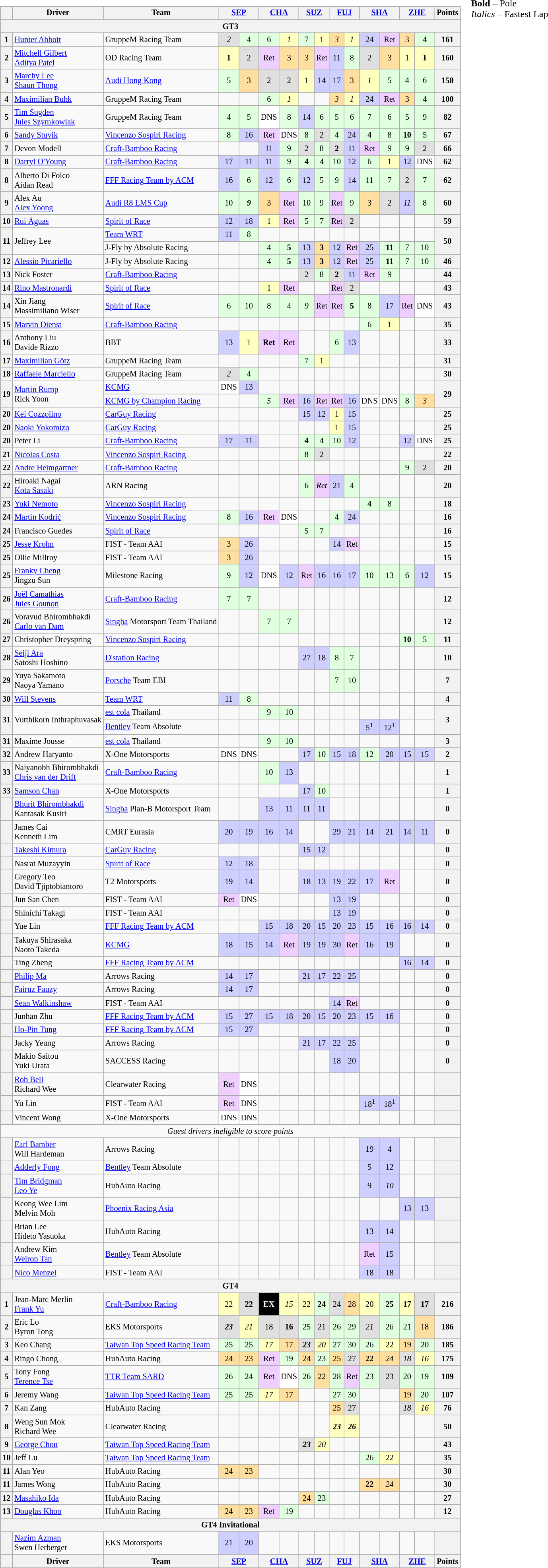<table>
<tr>
<td valign="top"><br><table class="wikitable" style="font-size: 85%; text-align:center;">
<tr>
<th></th>
<th>Driver</th>
<th>Team</th>
<th colspan=2><a href='#'>SEP</a><br></th>
<th colspan=2><a href='#'>CHA</a><br></th>
<th colspan=2><a href='#'>SUZ</a><br></th>
<th colspan=2><a href='#'>FUJ</a><br></th>
<th colspan=2><a href='#'>SHA</a><br></th>
<th colspan=2><a href='#'>ZHE</a><br></th>
<th>Points</th>
</tr>
<tr>
<th colspan=16>GT3</th>
</tr>
<tr>
<th>1</th>
<td align=left> <a href='#'>Hunter Abbott</a></td>
<td align=left> GruppeM Racing Team</td>
<td style="background:#DFDFDF;"><em>2</em></td>
<td style="background:#DFFFDF;">4</td>
<td style="background:#DFFFDF;">6</td>
<td style="background:#FFFFBF;"><em>1</em></td>
<td style="background:#DFFFDF;">7</td>
<td style="background:#FFFFBF;">1</td>
<td style="background:#FFDF9F;"><em>3</em></td>
<td style="background:#FFFFBF;"><em>1</em></td>
<td style="background:#CFCFFF;">24</td>
<td style="background:#EFCFFF;">Ret</td>
<td style="background:#FFDF9F;">3</td>
<td style="background:#DFFFDF;">4</td>
<th>161</th>
</tr>
<tr>
<th>2</th>
<td align=left> <a href='#'>Mitchell Gilbert</a><br> <a href='#'>Aditya Patel</a></td>
<td align=left> OD Racing Team</td>
<td style="background:#FFFFBF;"><strong>1</strong></td>
<td style="background:#DFDFDF;">2</td>
<td style="background:#EFCFFF;">Ret</td>
<td style="background:#FFDF9F;">3</td>
<td style="background:#FFDF9F;">3</td>
<td style="background:#EFCFFF;">Ret</td>
<td style="background:#CFCFFF;">11</td>
<td style="background:#DFFFDF;">8</td>
<td style="background:#DFDFDF;">2</td>
<td style="background:#FFDF9F;">3</td>
<td style="background:#FFFFBF;">1</td>
<td style="background:#FFFFBF;"><strong>1</strong></td>
<th>160</th>
</tr>
<tr>
<th>3</th>
<td align=left> <a href='#'>Marchy Lee</a><br> <a href='#'>Shaun Thong</a></td>
<td align=left> <a href='#'>Audi Hong Kong</a></td>
<td style="background:#DFFFDF;">5</td>
<td style="background:#FFDF9F;">3</td>
<td style="background:#DFDFDF;">2</td>
<td style="background:#DFDFDF;">2</td>
<td style="background:#FFFFBF;">1</td>
<td style="background:#CFCFFF;">14</td>
<td style="background:#CFCFFF;">17</td>
<td style="background:#FFDF9F;">3</td>
<td style="background:#FFFFBF;"><em>1</em></td>
<td style="background:#DFFFDF;">5</td>
<td style="background:#DFFFDF;">4</td>
<td style="background:#DFFFDF;">6</td>
<th>158</th>
</tr>
<tr>
<th>4</th>
<td align=left> <a href='#'>Maximilian Buhk</a></td>
<td align=left> GruppeM Racing Team</td>
<td></td>
<td></td>
<td style="background:#DFFFDF;">6</td>
<td style="background:#FFFFBF;"><em>1</em></td>
<td></td>
<td></td>
<td style="background:#FFDF9F;"><em>3</em></td>
<td style="background:#FFFFBF;"><em>1</em></td>
<td style="background:#CFCFFF;">24</td>
<td style="background:#EFCFFF;">Ret</td>
<td style="background:#FFDF9F;">3</td>
<td style="background:#DFFFDF;">4</td>
<th>100</th>
</tr>
<tr>
<th>5</th>
<td align=left> <a href='#'>Tim Sugden</a><br> <a href='#'>Jules Szymkowiak</a></td>
<td align=left> GruppeM Racing Team</td>
<td style="background:#DFFFDF;">4</td>
<td style="background:#DFFFDF;">5</td>
<td style="background:#FFFFFF;">DNS</td>
<td style="background:#DFFFDF;">8</td>
<td style="background:#CFCFFF;">14</td>
<td style="background:#DFFFDF;">6</td>
<td style="background:#DFFFDF;">5</td>
<td style="background:#DFFFDF;">6</td>
<td style="background:#DFFFDF;">7</td>
<td style="background:#DFFFDF;">6</td>
<td style="background:#DFFFDF;">5</td>
<td style="background:#DFFFDF;">9</td>
<th>82</th>
</tr>
<tr>
<th>6</th>
<td align=left> <a href='#'>Sandy Stuvik</a></td>
<td align=left> <a href='#'>Vincenzo Sospiri Racing</a></td>
<td style="background:#DFFFDF;">8</td>
<td style="background:#CFCFFF;">16</td>
<td style="background:#EFCFFF;">Ret</td>
<td style="background:#FFFFFF;">DNS</td>
<td style="background:#DFFFDF;">8</td>
<td style="background:#DFDFDF;">2</td>
<td style="background:#DFFFDF;">4</td>
<td style="background:#CFCFFF;">24</td>
<td style="background:#DFFFDF;"><strong>4</strong></td>
<td style="background:#DFFFDF;">8</td>
<td style="background:#DFFFDF;"><strong>10</strong></td>
<td style="background:#DFFFDF;">5</td>
<th>67</th>
</tr>
<tr>
<th>7</th>
<td align=left> Devon Modell</td>
<td align=left> <a href='#'>Craft-Bamboo Racing</a></td>
<td></td>
<td></td>
<td style="background:#CFCFFF;">11</td>
<td style="background:#DFFFDF;">9</td>
<td style="background:#DFDFDF;">2</td>
<td style="background:#DFFFDF;">8</td>
<td style="background:#DFDFDF;"><strong>2</strong></td>
<td style="background:#CFCFFF;">11</td>
<td style="background:#EFCFFF;">Ret</td>
<td style="background:#DFFFDF;">9</td>
<td style="background:#DFFFDF;">9</td>
<td style="background:#DFDFDF;">2</td>
<th>66</th>
</tr>
<tr>
<th>8</th>
<td align=left> <a href='#'>Darryl O'Young</a></td>
<td align=left> <a href='#'>Craft-Bamboo Racing</a></td>
<td style="background:#CFCFFF;">17</td>
<td style="background:#CFCFFF;">11</td>
<td style="background:#CFCFFF;">11</td>
<td style="background:#DFFFDF;">9</td>
<td style="background:#DFFFDF;"><strong>4</strong></td>
<td style="background:#DFFFDF;">4</td>
<td style="background:#DFFFDF;">10</td>
<td style="background:#CFCFFF;">12</td>
<td style="background:#DFFFDF;">6</td>
<td style="background:#FFFFBF;">1</td>
<td style="background:#CFCFFF;">12</td>
<td style="background:#FFFFFF;">DNS</td>
<th>62</th>
</tr>
<tr>
<th>8</th>
<td align=left> Alberto Di Folco<br> Aidan Read</td>
<td align=left> <a href='#'>FFF Racing Team by ACM</a></td>
<td style="background:#CFCFFF;">16</td>
<td style="background:#DFFFDF;">6</td>
<td style="background:#CFCFFF;">12</td>
<td style="background:#DFFFDF;">6</td>
<td style="background:#CFCFFF;">12</td>
<td style="background:#DFFFDF;">5</td>
<td style="background:#DFFFDF;">9</td>
<td style="background:#CFCFFF;">14</td>
<td style="background:#DFFFDF;">11</td>
<td style="background:#DFFFDF;">7</td>
<td style="background:#DFDFDF;">2</td>
<td style="background:#DFFFDF;">7</td>
<th>62</th>
</tr>
<tr>
<th>9</th>
<td align=left> Alex Au<br> <a href='#'>Alex Yoong</a></td>
<td align=left> <a href='#'>Audi R8 LMS Cup</a></td>
<td style="background:#DFFFDF;">10</td>
<td style="background:#DFFFDF;"><strong><em>9</em></strong></td>
<td style="background:#FFDF9F;">3</td>
<td style="background:#EFCFFF;">Ret</td>
<td style="background:#DFFFDF;">10</td>
<td style="background:#DFFFDF;">9</td>
<td style="background:#EFCFFF;">Ret</td>
<td style="background:#DFFFDF;">9</td>
<td style="background:#FFDF9F;">3</td>
<td style="background:#DFDFDF;">2</td>
<td style="background:#CFCFFF;"><em>11</em></td>
<td style="background:#DFFFDF;">8</td>
<th>60</th>
</tr>
<tr>
<th>10</th>
<td align=left> <a href='#'>Rui Águas</a></td>
<td align=left> <a href='#'>Spirit of Race</a></td>
<td style="background:#CFCFFF;">12</td>
<td style="background:#CFCFFF;">18</td>
<td style="background:#FFFFBF;">1</td>
<td style="background:#EFCFFF;">Ret</td>
<td style="background:#DFFFDF;">5</td>
<td style="background:#DFFFDF;">7</td>
<td style="background:#EFCFFF;">Ret</td>
<td style="background:#DFDFDF;">2</td>
<td></td>
<td></td>
<td></td>
<td></td>
<th>59</th>
</tr>
<tr>
<th rowspan=2>11</th>
<td rowspan=2 align=left> Jeffrey Lee</td>
<td align=left> <a href='#'>Team WRT</a></td>
<td style="background:#CFCFFF;">11</td>
<td style="background:#DFFFDF;">8</td>
<td></td>
<td></td>
<td></td>
<td></td>
<td></td>
<td></td>
<td></td>
<td></td>
<td></td>
<td></td>
<th rowspan=2>50</th>
</tr>
<tr>
<td align=left> J-Fly by Absolute Racing</td>
<td></td>
<td></td>
<td style="background:#DFFFDF;">4</td>
<td style="background:#DFFFDF;"><strong>5</strong></td>
<td style="background:#CFCFFF;">13</td>
<td style="background:#FFDF9F;"><strong>3</strong></td>
<td style="background:#CFCFFF;">12</td>
<td style="background:#EFCFFF;">Ret</td>
<td style="background:#CFCFFF;">25</td>
<td style="background:#DFFFDF;"><strong>11</strong></td>
<td style="background:#DFFFDF;">7</td>
<td style="background:#DFFFDF;">10</td>
</tr>
<tr>
<th>12</th>
<td align=left> <a href='#'>Alessio Picariello</a></td>
<td align=left> J-Fly by Absolute Racing</td>
<td></td>
<td></td>
<td style="background:#DFFFDF;">4</td>
<td style="background:#DFFFDF;"><strong>5</strong></td>
<td style="background:#CFCFFF;">13</td>
<td style="background:#FFDF9F;"><strong>3</strong></td>
<td style="background:#CFCFFF;">12</td>
<td style="background:#EFCFFF;">Ret</td>
<td style="background:#CFCFFF;">25</td>
<td style="background:#DFFFDF;"><strong>11</strong></td>
<td style="background:#DFFFDF;">7</td>
<td style="background:#DFFFDF;">10</td>
<th>46</th>
</tr>
<tr>
<th>13</th>
<td align=left> Nick Foster</td>
<td align=left> <a href='#'>Craft-Bamboo Racing</a></td>
<td></td>
<td></td>
<td></td>
<td></td>
<td style="background:#DFDFDF;">2</td>
<td style="background:#DFFFDF;">8</td>
<td style="background:#DFDFDF;"><strong>2</strong></td>
<td style="background:#CFCFFF;">11</td>
<td style="background:#EFCFFF;">Ret</td>
<td style="background:#DFFFDF;">9</td>
<td></td>
<td></td>
<th>44</th>
</tr>
<tr>
<th>14</th>
<td align=left> <a href='#'>Rino Mastronardi</a></td>
<td align=left> <a href='#'>Spirit of Race</a></td>
<td></td>
<td></td>
<td style="background:#FFFFBF;">1</td>
<td style="background:#EFCFFF;">Ret</td>
<td></td>
<td></td>
<td style="background:#EFCFFF;">Ret</td>
<td style="background:#DFDFDF;">2</td>
<td></td>
<td></td>
<td></td>
<td></td>
<th>43</th>
</tr>
<tr>
<th>14</th>
<td align=left> Xin Jiang<br> Massimiliano Wiser</td>
<td align=left> <a href='#'>Spirit of Race</a></td>
<td style="background:#DFFFDF;">6</td>
<td style="background:#DFFFDF;">10</td>
<td style="background:#DFFFDF;">8</td>
<td style="background:#DFFFDF;">4</td>
<td style="background:#DFFFDF;"><em>9</em></td>
<td style="background:#EFCFFF;">Ret</td>
<td style="background:#EFCFFF;">Ret</td>
<td style="background:#DFFFDF;"><strong>5</strong></td>
<td style="background:#DFFFDF;">8</td>
<td style="background:#CFCFFF;">17</td>
<td style="background:#EFCFFF;">Ret</td>
<td style="background:#FFFFFF;">DNS</td>
<th>43</th>
</tr>
<tr>
<th>15</th>
<td align=left> <a href='#'>Marvin Dienst</a></td>
<td align=left> <a href='#'>Craft-Bamboo Racing</a></td>
<td></td>
<td></td>
<td></td>
<td></td>
<td></td>
<td></td>
<td></td>
<td></td>
<td style="background:#DFFFDF;">6</td>
<td style="background:#FFFFBF;">1</td>
<td></td>
<td></td>
<th>35</th>
</tr>
<tr>
<th>16</th>
<td align=left> Anthony Liu<br> Davide Rizzo</td>
<td align=left> BBT</td>
<td style="background:#CFCFFF;">13</td>
<td style="background:#FFFFBF;">1</td>
<td style="background:#EFCFFF;"><strong>Ret</strong></td>
<td style="background:#EFCFFF;">Ret</td>
<td></td>
<td></td>
<td style="background:#DFFFDF;">6</td>
<td style="background:#CFCFFF;">13</td>
<td></td>
<td></td>
<td></td>
<td></td>
<th>33</th>
</tr>
<tr>
<th>17</th>
<td align=left> <a href='#'>Maximilian Götz</a></td>
<td align=left> GruppeM Racing Team</td>
<td></td>
<td></td>
<td></td>
<td></td>
<td style="background:#DFFFDF;">7</td>
<td style="background:#FFFFBF;">1</td>
<td></td>
<td></td>
<td></td>
<td></td>
<td></td>
<td></td>
<th>31</th>
</tr>
<tr>
<th>18</th>
<td align=left> <a href='#'>Raffaele Marciello</a></td>
<td align=left> GruppeM Racing Team</td>
<td style="background:#DFDFDF;"><em>2</em></td>
<td style="background:#DFFFDF;">4</td>
<td></td>
<td></td>
<td></td>
<td></td>
<td></td>
<td></td>
<td></td>
<td></td>
<td></td>
<td></td>
<th>30</th>
</tr>
<tr>
<th rowspan=2>19</th>
<td rowspan=2 align=left> <a href='#'>Martin Rump</a><br> Rick Yoon</td>
<td align=left> <a href='#'>KCMG</a></td>
<td style="background:#FFFFFF;">DNS</td>
<td style="background:#CFCFFF;">13</td>
<td></td>
<td></td>
<td></td>
<td></td>
<td></td>
<td></td>
<td></td>
<td></td>
<td></td>
<td></td>
<th rowspan=2>29</th>
</tr>
<tr>
<td align=left> <a href='#'>KCMG by Champion Racing</a></td>
<td></td>
<td></td>
<td style="background:#DFFFDF;"><em>5</em></td>
<td style="background:#EFCFFF;">Ret</td>
<td style="background:#CFCFFF;">16</td>
<td style="background:#EFCFFF;">Ret</td>
<td style="background:#EFCFFF;">Ret</td>
<td style="background:#CFCFFF;">16</td>
<td style="background:#FFFFFF;">DNS</td>
<td style="background:#FFFFFF;">DNS</td>
<td style="background:#DFFFDF;">8</td>
<td style="background:#FFDF9F;"><em>3</em></td>
</tr>
<tr>
<th>20</th>
<td align=left> <a href='#'>Kei Cozzolino</a></td>
<td align=left> <a href='#'>CarGuy Racing</a></td>
<td></td>
<td></td>
<td></td>
<td></td>
<td style="background:#CFCFFF;">15</td>
<td style="background:#CFCFFF;">12</td>
<td style="background:#FFFFBF;">1</td>
<td style="background:#CFCFFF;">15</td>
<td></td>
<td></td>
<td></td>
<td></td>
<th>25</th>
</tr>
<tr>
<th>20</th>
<td align=left> <a href='#'>Naoki Yokomizo</a></td>
<td align=left> <a href='#'>CarGuy Racing</a></td>
<td></td>
<td></td>
<td></td>
<td></td>
<td></td>
<td></td>
<td style="background:#FFFFBF;">1</td>
<td style="background:#CFCFFF;">15</td>
<td></td>
<td></td>
<td></td>
<td></td>
<th>25</th>
</tr>
<tr>
<th>20</th>
<td align=left> Peter Li</td>
<td align=left> <a href='#'>Craft-Bamboo Racing</a></td>
<td style="background:#CFCFFF;">17</td>
<td style="background:#CFCFFF;">11</td>
<td></td>
<td></td>
<td style="background:#DFFFDF;"><strong>4</strong></td>
<td style="background:#DFFFDF;">4</td>
<td style="background:#DFFFDF;">10</td>
<td style="background:#CFCFFF;">12</td>
<td></td>
<td></td>
<td style="background:#CFCFFF;">12</td>
<td style="background:#FFFFFF;">DNS</td>
<th>25</th>
</tr>
<tr>
<th>21</th>
<td align=left> <a href='#'>Nicolas Costa</a></td>
<td align=left> <a href='#'>Vincenzo Sospiri Racing</a></td>
<td></td>
<td></td>
<td></td>
<td></td>
<td style="background:#DFFFDF;">8</td>
<td style="background:#DFDFDF;">2</td>
<td></td>
<td></td>
<td></td>
<td></td>
<td></td>
<td></td>
<th>22</th>
</tr>
<tr>
<th>22</th>
<td align=left> <a href='#'>Andre Heimgartner</a></td>
<td align=left> <a href='#'>Craft-Bamboo Racing</a></td>
<td></td>
<td></td>
<td></td>
<td></td>
<td></td>
<td></td>
<td></td>
<td></td>
<td></td>
<td></td>
<td style="background:#DFFFDF;">9</td>
<td style="background:#DFDFDF;">2</td>
<th>20</th>
</tr>
<tr>
<th>22</th>
<td align=left> Hiroaki Nagai<br> <a href='#'>Kota Sasaki</a></td>
<td align=left> ARN Racing</td>
<td></td>
<td></td>
<td></td>
<td></td>
<td style="background:#DFFFDF;">6</td>
<td style="background:#EFCFFF;"><em>Ret</em></td>
<td style="background:#CFCFFF;">21</td>
<td style="background:#DFFFDF;">4</td>
<td></td>
<td></td>
<td></td>
<td></td>
<th>20</th>
</tr>
<tr>
<th>23</th>
<td align=left> <a href='#'>Yuki Nemoto</a></td>
<td align=left> <a href='#'>Vincenzo Sospiri Racing</a></td>
<td></td>
<td></td>
<td></td>
<td></td>
<td></td>
<td></td>
<td></td>
<td></td>
<td style="background:#DFFFDF;"><strong>4</strong></td>
<td style="background:#DFFFDF;">8</td>
<td></td>
<td></td>
<th>18</th>
</tr>
<tr>
<th>24</th>
<td align=left> <a href='#'>Martin Kodrić</a></td>
<td align=left> <a href='#'>Vincenzo Sospiri Racing</a></td>
<td style="background:#DFFFDF;">8</td>
<td style="background:#CFCFFF;">16</td>
<td style="background:#EFCFFF;">Ret</td>
<td style="background:#FFFFFF;">DNS</td>
<td></td>
<td></td>
<td style="background:#DFFFDF;">4</td>
<td style="background:#CFCFFF;">24</td>
<td></td>
<td></td>
<td></td>
<td></td>
<th>16</th>
</tr>
<tr>
<th>24</th>
<td align=left> Francisco Guedes</td>
<td align=left> <a href='#'>Spirit of Race</a></td>
<td></td>
<td></td>
<td></td>
<td></td>
<td style="background:#DFFFDF;">5</td>
<td style="background:#DFFFDF;">7</td>
<td></td>
<td></td>
<td></td>
<td></td>
<td></td>
<td></td>
<th>16</th>
</tr>
<tr>
<th>25</th>
<td align=left> <a href='#'>Jesse Krohn</a></td>
<td align=left> FIST - Team AAI</td>
<td style="background:#FFDF9F;">3</td>
<td style="background:#CFCFFF;">26</td>
<td></td>
<td></td>
<td></td>
<td></td>
<td style="background:#CFCFFF;">14</td>
<td style="background:#EFCFFF;">Ret</td>
<td></td>
<td></td>
<td></td>
<td></td>
<th>15</th>
</tr>
<tr>
<th>25</th>
<td align=left> Ollie Millroy</td>
<td align=left> FIST - Team AAI</td>
<td style="background:#FFDF9F;">3</td>
<td style="background:#CFCFFF;">26</td>
<td></td>
<td></td>
<td></td>
<td></td>
<td></td>
<td></td>
<td></td>
<td></td>
<td></td>
<td></td>
<th>15</th>
</tr>
<tr>
<th>25</th>
<td align=left> <a href='#'>Franky Cheng</a><br> Jingzu Sun</td>
<td align=left> Milestone Racing</td>
<td style="background:#DFFFDF;">9</td>
<td style="background:#CFCFFF;">12</td>
<td style="background:#FFFFFF;">DNS</td>
<td style="background:#CFCFFF;">12</td>
<td style="background:#EFCFFF;">Ret</td>
<td style="background:#CFCFFF;">16</td>
<td style="background:#CFCFFF;">16</td>
<td style="background:#CFCFFF;">17</td>
<td style="background:#DFFFDF;">10</td>
<td style="background:#DFFFDF;">13</td>
<td style="background:#DFFFDF;">6</td>
<td style="background:#CFCFFF;">12</td>
<th>15</th>
</tr>
<tr>
<th>26</th>
<td align=left> <a href='#'>Joël Camathias</a><br> <a href='#'>Jules Gounon</a></td>
<td align=left> <a href='#'>Craft-Bamboo Racing</a></td>
<td style="background:#DFFFDF;">7</td>
<td style="background:#DFFFDF;">7</td>
<td></td>
<td></td>
<td></td>
<td></td>
<td></td>
<td></td>
<td></td>
<td></td>
<td></td>
<td></td>
<th>12</th>
</tr>
<tr>
<th>26</th>
<td align=left> Voravud Bhirombhakdi<br> <a href='#'>Carlo van Dam</a></td>
<td align=left> <a href='#'>Singha</a> Motorsport Team Thailand</td>
<td></td>
<td></td>
<td style="background:#DFFFDF;">7</td>
<td style="background:#DFFFDF;">7</td>
<td></td>
<td></td>
<td></td>
<td></td>
<td></td>
<td></td>
<td></td>
<td></td>
<th>12</th>
</tr>
<tr>
<th>27</th>
<td align=left> Christopher Dreyspring</td>
<td align=left> <a href='#'>Vincenzo Sospiri Racing</a></td>
<td></td>
<td></td>
<td></td>
<td></td>
<td></td>
<td></td>
<td></td>
<td></td>
<td></td>
<td></td>
<td style="background:#DFFFDF;"><strong>10</strong></td>
<td style="background:#DFFFDF;">5</td>
<th>11</th>
</tr>
<tr>
<th>28</th>
<td align=left> <a href='#'>Seiji Ara</a><br> Satoshi Hoshino</td>
<td align=left> <a href='#'>D'station Racing</a></td>
<td></td>
<td></td>
<td></td>
<td></td>
<td style="background:#CFCFFF;">27</td>
<td style="background:#CFCFFF;">18</td>
<td style="background:#DFFFDF;">8</td>
<td style="background:#DFFFDF;">7</td>
<td></td>
<td></td>
<td></td>
<td></td>
<th>10</th>
</tr>
<tr>
<th>29</th>
<td align=left> Yuya Sakamoto<br> Naoya Yamano</td>
<td align=left> <a href='#'>Porsche</a> Team EBI</td>
<td></td>
<td></td>
<td></td>
<td></td>
<td></td>
<td></td>
<td style="background:#DFFFDF;">7</td>
<td style="background:#DFFFDF;">10</td>
<td></td>
<td></td>
<td></td>
<td></td>
<th>7</th>
</tr>
<tr>
<th>30</th>
<td align=left> <a href='#'>Will Stevens</a></td>
<td align=left> <a href='#'>Team WRT</a></td>
<td style="background:#CFCFFF;">11</td>
<td style="background:#DFFFDF;">8</td>
<td></td>
<td></td>
<td></td>
<td></td>
<td></td>
<td></td>
<td></td>
<td></td>
<td></td>
<td></td>
<th>4</th>
</tr>
<tr>
<th rowspan=2>31</th>
<td rowspan=2 align=left> Vutthikorn Inthraphuvasak</td>
<td align=left> <a href='#'>est cola</a> Thailand</td>
<td></td>
<td></td>
<td style="background:#DFFFDF;">9</td>
<td style="background:#DFFFDF;">10</td>
<td></td>
<td></td>
<td></td>
<td></td>
<td></td>
<td></td>
<td></td>
<td></td>
<th rowspan=2>3</th>
</tr>
<tr>
<td align=left> <a href='#'>Bentley</a> Team Absolute</td>
<td></td>
<td></td>
<td></td>
<td></td>
<td></td>
<td></td>
<td></td>
<td></td>
<td style="background:#CFCFFF;">5<sup>1</sup></td>
<td style="background:#CFCFFF;">12<sup>1</sup></td>
<td></td>
<td></td>
</tr>
<tr>
<th>31</th>
<td align=left> Maxime Jousse</td>
<td align=left> <a href='#'>est cola</a> Thailand</td>
<td></td>
<td></td>
<td style="background:#DFFFDF;">9</td>
<td style="background:#DFFFDF;">10</td>
<td></td>
<td></td>
<td></td>
<td></td>
<td></td>
<td></td>
<td></td>
<td></td>
<th>3</th>
</tr>
<tr>
<th>32</th>
<td align=left> Andrew Haryanto</td>
<td align=left> X-One Motorsports</td>
<td style="background:#FFFFFF;">DNS</td>
<td style="background:#FFFFFF;">DNS</td>
<td></td>
<td></td>
<td style="background:#CFCFFF;">17</td>
<td style="background:#DFFFDF;">10</td>
<td style="background:#CFCFFF;">15</td>
<td style="background:#CFCFFF;">18</td>
<td style="background:#DFFFDF;">12</td>
<td style="background:#CFCFFF;">20</td>
<td style="background:#CFCFFF;">15</td>
<td style="background:#CFCFFF;">15</td>
<th>2</th>
</tr>
<tr>
<th>33</th>
<td align=left> Naiyanobh Bhirombhakdi<br> <a href='#'>Chris van der Drift</a></td>
<td align=left> <a href='#'>Craft-Bamboo Racing</a></td>
<td></td>
<td></td>
<td style="background:#DFFFDF;">10</td>
<td style="background:#CFCFFF;">13</td>
<td></td>
<td></td>
<td></td>
<td></td>
<td></td>
<td></td>
<td></td>
<td></td>
<th>1</th>
</tr>
<tr>
<th>33</th>
<td align=left> <a href='#'>Samson Chan</a></td>
<td align=left> X-One Motorsports</td>
<td></td>
<td></td>
<td></td>
<td></td>
<td style="background:#CFCFFF;">17</td>
<td style="background:#DFFFDF;">10</td>
<td></td>
<td></td>
<td></td>
<td></td>
<td></td>
<td></td>
<th>1</th>
</tr>
<tr>
<th></th>
<td align=left> <a href='#'>Bhurit Bhirombhakdi</a><br> Kantasak Kusiri</td>
<td align=left> <a href='#'>Singha</a> Plan-B Motorsport Team</td>
<td></td>
<td></td>
<td style="background:#CFCFFF;">13</td>
<td style="background:#CFCFFF;">11</td>
<td style="background:#CFCFFF;">11</td>
<td style="background:#CFCFFF;">11</td>
<td></td>
<td></td>
<td></td>
<td></td>
<td></td>
<td></td>
<th>0</th>
</tr>
<tr>
<th></th>
<td align=left> James Cai<br> Kenneth Lim</td>
<td align=left> CMRT Eurasia</td>
<td style="background:#CFCFFF;">20</td>
<td style="background:#CFCFFF;">19</td>
<td style="background:#CFCFFF;">16</td>
<td style="background:#CFCFFF;">14</td>
<td></td>
<td></td>
<td style="background:#CFCFFF;">29</td>
<td style="background:#CFCFFF;">21</td>
<td style="background:#CFCFFF;">14</td>
<td style="background:#CFCFFF;">21</td>
<td style="background:#CFCFFF;">14</td>
<td style="background:#CFCFFF;">11</td>
<th>0</th>
</tr>
<tr>
<th></th>
<td align=left> <a href='#'>Takeshi Kimura</a></td>
<td align=left> <a href='#'>CarGuy Racing</a></td>
<td></td>
<td></td>
<td></td>
<td></td>
<td style="background:#CFCFFF;">15</td>
<td style="background:#CFCFFF;">12</td>
<td></td>
<td></td>
<td></td>
<td></td>
<td></td>
<td></td>
<th>0</th>
</tr>
<tr>
<th></th>
<td align=left> Nasrat Muzayyin</td>
<td align=left> <a href='#'>Spirit of Race</a></td>
<td style="background:#CFCFFF;">12</td>
<td style="background:#CFCFFF;">18</td>
<td></td>
<td></td>
<td></td>
<td></td>
<td></td>
<td></td>
<td></td>
<td></td>
<td></td>
<td></td>
<th>0</th>
</tr>
<tr>
<th></th>
<td align=left> Gregory Teo<br> David Tjiptobiantoro</td>
<td align=left> T2 Motorsports</td>
<td style="background:#CFCFFF;">19</td>
<td style="background:#CFCFFF;">14</td>
<td></td>
<td></td>
<td style="background:#CFCFFF;">18</td>
<td style="background:#CFCFFF;">13</td>
<td style="background:#CFCFFF;">19</td>
<td style="background:#CFCFFF;">22</td>
<td style="background:#CFCFFF;">17</td>
<td style="background:#EFCFFF;">Ret</td>
<td></td>
<td></td>
<th>0</th>
</tr>
<tr>
<th></th>
<td align=left> Jun San Chen</td>
<td align=left> FIST - Team AAI</td>
<td style="background:#EFCFFF;">Ret</td>
<td style="background:#FFFFFF;">DNS</td>
<td></td>
<td></td>
<td></td>
<td></td>
<td style="background:#CFCFFF;">13</td>
<td style="background:#CFCFFF;">19</td>
<td></td>
<td></td>
<td></td>
<td></td>
<th>0</th>
</tr>
<tr>
<th></th>
<td align=left> Shinichi Takagi</td>
<td align=left> FIST - Team AAI</td>
<td></td>
<td></td>
<td></td>
<td></td>
<td></td>
<td></td>
<td style="background:#CFCFFF;">13</td>
<td style="background:#CFCFFF;">19</td>
<td></td>
<td></td>
<td></td>
<td></td>
<th>0</th>
</tr>
<tr>
<th></th>
<td align=left> Yue Lin</td>
<td align=left> <a href='#'>FFF Racing Team by ACM</a></td>
<td></td>
<td></td>
<td style="background:#CFCFFF;">15</td>
<td style="background:#CFCFFF;">18</td>
<td style="background:#CFCFFF;">20</td>
<td style="background:#CFCFFF;">15</td>
<td style="background:#CFCFFF;">20</td>
<td style="background:#CFCFFF;">23</td>
<td style="background:#CFCFFF;">15</td>
<td style="background:#CFCFFF;">16</td>
<td style="background:#CFCFFF;">16</td>
<td style="background:#CFCFFF;">14</td>
<th>0</th>
</tr>
<tr>
<th></th>
<td align=left> Takuya Shirasaka<br> Naoto Takeda</td>
<td align=left> <a href='#'>KCMG</a></td>
<td style="background:#CFCFFF;">18</td>
<td style="background:#CFCFFF;">15</td>
<td style="background:#CFCFFF;">14</td>
<td style="background:#EFCFFF;">Ret</td>
<td style="background:#CFCFFF;">19</td>
<td style="background:#CFCFFF;">19</td>
<td style="background:#CFCFFF;">30</td>
<td style="background:#EFCFFF;">Ret</td>
<td style="background:#CFCFFF;">16</td>
<td style="background:#CFCFFF;">19</td>
<td></td>
<td></td>
<th>0</th>
</tr>
<tr>
<th></th>
<td align=left> Ting Zheng</td>
<td align=left> <a href='#'>FFF Racing Team by ACM</a></td>
<td></td>
<td></td>
<td></td>
<td></td>
<td></td>
<td></td>
<td></td>
<td></td>
<td></td>
<td></td>
<td style="background:#CFCFFF;">16</td>
<td style="background:#CFCFFF;">14</td>
<th>0</th>
</tr>
<tr>
<th></th>
<td align=left> <a href='#'>Philip Ma</a></td>
<td align=left> Arrows Racing</td>
<td style="background:#CFCFFF;">14</td>
<td style="background:#CFCFFF;">17</td>
<td></td>
<td></td>
<td style="background:#CFCFFF;">21</td>
<td style="background:#CFCFFF;">17</td>
<td style="background:#CFCFFF;">22</td>
<td style="background:#CFCFFF;">25</td>
<td></td>
<td></td>
<td></td>
<td></td>
<th>0</th>
</tr>
<tr>
<th></th>
<td align=left> <a href='#'>Fairuz Fauzy</a></td>
<td align=left> Arrows Racing</td>
<td style="background:#CFCFFF;">14</td>
<td style="background:#CFCFFF;">17</td>
<td></td>
<td></td>
<td></td>
<td></td>
<td></td>
<td></td>
<td></td>
<td></td>
<td></td>
<td></td>
<th>0</th>
</tr>
<tr>
<th></th>
<td align=left> <a href='#'>Sean Walkinshaw</a></td>
<td align=left> FIST - Team AAI</td>
<td></td>
<td></td>
<td></td>
<td></td>
<td></td>
<td></td>
<td style="background:#CFCFFF;">14</td>
<td style="background:#EFCFFF;">Ret</td>
<td></td>
<td></td>
<td></td>
<td></td>
<th>0</th>
</tr>
<tr>
<th></th>
<td align=left> Junhan Zhu</td>
<td align=left> <a href='#'>FFF Racing Team by ACM</a></td>
<td style="background:#CFCFFF;">15</td>
<td style="background:#CFCFFF;">27</td>
<td style="background:#CFCFFF;">15</td>
<td style="background:#CFCFFF;">18</td>
<td style="background:#CFCFFF;">20</td>
<td style="background:#CFCFFF;">15</td>
<td style="background:#CFCFFF;">20</td>
<td style="background:#CFCFFF;">23</td>
<td style="background:#CFCFFF;">15</td>
<td style="background:#CFCFFF;">16</td>
<td></td>
<td></td>
<th>0</th>
</tr>
<tr>
<th></th>
<td align=left> <a href='#'>Ho-Pin Tung</a></td>
<td align=left> <a href='#'>FFF Racing Team by ACM</a></td>
<td style="background:#CFCFFF;">15</td>
<td style="background:#CFCFFF;">27</td>
<td></td>
<td></td>
<td></td>
<td></td>
<td></td>
<td></td>
<td></td>
<td></td>
<td></td>
<td></td>
<th>0</th>
</tr>
<tr>
<th></th>
<td align=left> Jacky Yeung</td>
<td align=left> Arrows Racing</td>
<td></td>
<td></td>
<td></td>
<td></td>
<td style="background:#CFCFFF;">21</td>
<td style="background:#CFCFFF;">17</td>
<td style="background:#CFCFFF;">22</td>
<td style="background:#CFCFFF;">25</td>
<td></td>
<td></td>
<td></td>
<td></td>
<th>0</th>
</tr>
<tr>
<th></th>
<td align=left> Makio Saitou<br> Yuki Urata</td>
<td align=left> SACCESS Racing</td>
<td></td>
<td></td>
<td></td>
<td></td>
<td></td>
<td></td>
<td style="background:#CFCFFF;">18</td>
<td style="background:#CFCFFF;">20</td>
<td></td>
<td></td>
<td></td>
<td></td>
<th>0</th>
</tr>
<tr>
<th></th>
<td align=left> <a href='#'>Rob Bell</a><br> Richard Wee</td>
<td align=left> Clearwater Racing</td>
<td style="background:#EFCFFF;">Ret</td>
<td style="background:#FFFFFF;">DNS</td>
<td></td>
<td></td>
<td></td>
<td></td>
<td></td>
<td></td>
<td></td>
<td></td>
<td></td>
<td></td>
<th></th>
</tr>
<tr>
<th></th>
<td align=left> Yu Lin</td>
<td align=left> FIST - Team AAI</td>
<td style="background:#EFCFFF;">Ret</td>
<td style="background:#FFFFFF;">DNS</td>
<td></td>
<td></td>
<td></td>
<td></td>
<td></td>
<td></td>
<td style="background:#CFCFFF;">18<sup>1</sup></td>
<td style="background:#CFCFFF;">18<sup>1</sup></td>
<td></td>
<td></td>
<th></th>
</tr>
<tr>
<th></th>
<td align=left> Vincent Wong</td>
<td align=left> X-One Motorsports</td>
<td style="background:#FFFFFF;">DNS</td>
<td style="background:#FFFFFF;">DNS</td>
<td></td>
<td></td>
<td></td>
<td></td>
<td></td>
<td></td>
<td></td>
<td></td>
<td></td>
<td></td>
<th></th>
</tr>
<tr>
<td colspan=16><em>Guest drivers ineligible to score points</em></td>
</tr>
<tr>
<th></th>
<td align=left> <a href='#'>Earl Bamber</a><br> Will Hardeman</td>
<td align=left> Arrows Racing</td>
<td></td>
<td></td>
<td></td>
<td></td>
<td></td>
<td></td>
<td></td>
<td></td>
<td style="background:#CFCFFF;">19</td>
<td style="background:#CFCFFF;">4</td>
<td></td>
<td></td>
<th></th>
</tr>
<tr>
<th></th>
<td align=left> <a href='#'>Adderly Fong</a></td>
<td align=left> <a href='#'>Bentley</a> Team Absolute</td>
<td></td>
<td></td>
<td></td>
<td></td>
<td></td>
<td></td>
<td></td>
<td></td>
<td style="background:#CFCFFF;">5</td>
<td style="background:#CFCFFF;">12</td>
<td></td>
<td></td>
<th></th>
</tr>
<tr>
<th></th>
<td align=left> <a href='#'>Tim Bridgman</a><br> <a href='#'>Leo Ye</a></td>
<td align=left> HubAuto Racing</td>
<td></td>
<td></td>
<td></td>
<td></td>
<td></td>
<td></td>
<td></td>
<td></td>
<td style="background:#CFCFFF;">9</td>
<td style="background:#CFCFFF;"><em>10</em></td>
<td></td>
<td></td>
<th></th>
</tr>
<tr>
<th></th>
<td align=left> Keong Wee Lim<br> Melvin Moh</td>
<td align=left> <a href='#'>Phoenix Racing Asia</a></td>
<td></td>
<td></td>
<td></td>
<td></td>
<td></td>
<td></td>
<td></td>
<td></td>
<td></td>
<td></td>
<td style="background:#CFCFFF;">13</td>
<td style="background:#CFCFFF;">13</td>
<th></th>
</tr>
<tr>
<th></th>
<td align=left> Brian Lee<br> Hideto Yasuoka</td>
<td align=left> HubAuto Racing</td>
<td></td>
<td></td>
<td></td>
<td></td>
<td></td>
<td></td>
<td></td>
<td></td>
<td style="background:#CFCFFF;">13</td>
<td style="background:#CFCFFF;">14</td>
<td></td>
<td></td>
<th></th>
</tr>
<tr>
<th></th>
<td align=left> Andrew Kim<br> <a href='#'>Weiron Tan</a></td>
<td align=left> <a href='#'>Bentley</a> Team Absolute</td>
<td></td>
<td></td>
<td></td>
<td></td>
<td></td>
<td></td>
<td></td>
<td></td>
<td style="background:#EFCFFF;">Ret</td>
<td style="background:#CFCFFF;">15</td>
<td></td>
<td></td>
<th></th>
</tr>
<tr>
<th></th>
<td align=left> <a href='#'>Nico Menzel</a></td>
<td align=left> FIST - Team AAI</td>
<td></td>
<td></td>
<td></td>
<td></td>
<td></td>
<td></td>
<td></td>
<td></td>
<td style="background:#CFCFFF;">18</td>
<td style="background:#CFCFFF;">18</td>
<td></td>
<td></td>
<th></th>
</tr>
<tr>
<th colspan=16>GT4</th>
</tr>
<tr>
<th>1</th>
<td align=left> Jean-Marc Merlin<br> <a href='#'>Frank Yu</a></td>
<td align=left> <a href='#'>Craft-Bamboo Racing</a></td>
<td style="background:#FFFFBF;">22</td>
<td style="background:#DFDFDF;"><strong>22</strong></td>
<td style="background:#000000; color:white;"><strong>EX</strong></td>
<td style="background:#FFFFBF;"><em>15</em></td>
<td style="background:#FFFFBF;">22</td>
<td style="background:#DFFFDF;"><strong>24</strong></td>
<td style="background:#DFDFDF;">24</td>
<td style="background:#FFDF9F;">28</td>
<td style="background:#FFFFBF;">20</td>
<td style="background:#DFFFDF;"><strong>25</strong></td>
<td style="background:#FFFFBF;"><strong>17</strong></td>
<td style="background:#DFDFDF;"><strong>17</strong></td>
<th>216</th>
</tr>
<tr>
<th>2</th>
<td align=left> Eric Lo<br> Byron Tong</td>
<td align=left> EKS Motorsports</td>
<td style="background:#DFDFDF;"><strong><em>23</em></strong></td>
<td style="background:#FFFFBF;"><em>21</em></td>
<td style="background:#DFDFDF;">18</td>
<td style="background:#DFDFDF;"><strong>16</strong></td>
<td style="background:#DFFFDF;">25</td>
<td style="background:#DFDFDF;">21</td>
<td style="background:#DFFFDF;">26</td>
<td style="background:#DFFFDF;">29</td>
<td style="background:#DFDFDF;"><em>21</em></td>
<td style="background:#DFFFDF;">26</td>
<td style="background:#DFFFDF;">21</td>
<td style="background:#FFDF9F;">18</td>
<th>186</th>
</tr>
<tr>
<th>3</th>
<td align=left> Keo Chang</td>
<td align=left> <a href='#'>Taiwan Top Speed Racing Team</a></td>
<td style="background:#DFFFDF;">25</td>
<td style="background:#DFFFDF;">25</td>
<td style="background:#FFFFBF;"><em>17</em></td>
<td style="background:#FFDF9F;">17</td>
<td style="background:#DFDFDF;"><strong><em>23</em></strong></td>
<td style="background:#FFFFBF;"><em>20</em></td>
<td style="background:#DFFFDF;">27</td>
<td style="background:#DFFFDF;">30</td>
<td style="background:#DFFFDF;">26</td>
<td style="background:#FFFFBF;">22</td>
<td style="background:#FFDF9F;">19</td>
<td style="background:#DFFFDF;">20</td>
<th>185</th>
</tr>
<tr>
<th>4</th>
<td align=left> Ringo Chong</td>
<td align=left> HubAuto Racing</td>
<td style="background:#FFDF9F;">24</td>
<td style="background:#FFDF9F;">23</td>
<td style="background:#EFCFFF;">Ret</td>
<td style="background:#DFFFDF;">19</td>
<td style="background:#FFDF9F;">24</td>
<td style="background:#DFFFDF;">23</td>
<td style="background:#FFDF9F;">25</td>
<td style="background:#DFDFDF;">27</td>
<td style="background:#FFDF9F;"><strong>22</strong></td>
<td style="background:#FFDF9F;"><em>24</em></td>
<td style="background:#DFDFDF;"><em>18</em></td>
<td style="background:#FFFFBF;"><em>16</em></td>
<th>175</th>
</tr>
<tr>
<th>5</th>
<td align=left> Tony Fong<br> <a href='#'>Terence Tse</a></td>
<td align=left> <a href='#'>TTR Team SARD</a></td>
<td style="background:#DFFFDF;">26</td>
<td style="background:#DFFFDF;">24</td>
<td style="background:#EFCFFF;">Ret</td>
<td style="background:#FFFFFF;">DNS</td>
<td style="background:#DFFFDF;">26</td>
<td style="background:#FFDF9F;">22</td>
<td style="background:#DFFFDF;">28</td>
<td style="background:#EFCFFF;">Ret</td>
<td style="background:#DFFFDF;">23</td>
<td style="background:#DFDFDF;">23</td>
<td style="background:#DFFFDF;">20</td>
<td style="background:#DFFFDF;">19</td>
<th>109</th>
</tr>
<tr>
<th>6</th>
<td align=left> Jeremy Wang</td>
<td align=left> <a href='#'>Taiwan Top Speed Racing Team</a></td>
<td style="background:#DFFFDF;">25</td>
<td style="background:#DFFFDF;">25</td>
<td style="background:#FFFFBF;"><em>17</em></td>
<td style="background:#FFDF9F;">17</td>
<td></td>
<td></td>
<td style="background:#DFFFDF;">27</td>
<td style="background:#DFFFDF;">30</td>
<td></td>
<td></td>
<td style="background:#FFDF9F;">19</td>
<td style="background:#DFFFDF;">20</td>
<th>107</th>
</tr>
<tr>
<th>7</th>
<td align=left> Kan Zang</td>
<td align=left> HubAuto Racing</td>
<td></td>
<td></td>
<td></td>
<td></td>
<td></td>
<td></td>
<td style="background:#FFDF9F;">25</td>
<td style="background:#DFDFDF;">27</td>
<td></td>
<td></td>
<td style="background:#DFDFDF;"><em>18</em></td>
<td style="background:#FFFFBF;"><em>16</em></td>
<th>76</th>
</tr>
<tr>
<th>8</th>
<td align=left> Weng Sun Mok<br> Richard Wee</td>
<td align=left> Clearwater Racing</td>
<td></td>
<td></td>
<td></td>
<td></td>
<td></td>
<td></td>
<td style="background:#FFFFBF;"><strong><em>23</em></strong></td>
<td style="background:#FFFFBF;"><strong><em>26</em></strong></td>
<td></td>
<td></td>
<td></td>
<td></td>
<th>50</th>
</tr>
<tr>
<th>9</th>
<td align=left> <a href='#'>George Chou</a></td>
<td align=left> <a href='#'>Taiwan Top Speed Racing Team</a></td>
<td></td>
<td></td>
<td></td>
<td></td>
<td style="background:#DFDFDF;"><strong><em>23</em></strong></td>
<td style="background:#FFFFBF;"><em>20</em></td>
<td></td>
<td></td>
<td></td>
<td></td>
<td></td>
<td></td>
<th>43</th>
</tr>
<tr>
<th>10</th>
<td align=left> Jeff Lu</td>
<td align=left> <a href='#'>Taiwan Top Speed Racing Team</a></td>
<td></td>
<td></td>
<td></td>
<td></td>
<td></td>
<td></td>
<td></td>
<td></td>
<td style="background:#DFFFDF;">26</td>
<td style="background:#FFFFBF;">22</td>
<td></td>
<td></td>
<th>35</th>
</tr>
<tr>
<th>11</th>
<td align=left> Alan Yeo</td>
<td align=left> HubAuto Racing</td>
<td style="background:#FFDF9F;">24</td>
<td style="background:#FFDF9F;">23</td>
<td></td>
<td></td>
<td></td>
<td></td>
<td></td>
<td></td>
<td></td>
<td></td>
<td></td>
<td></td>
<th>30</th>
</tr>
<tr>
<th>11</th>
<td align=left> James Wong</td>
<td align=left> HubAuto Racing</td>
<td></td>
<td></td>
<td></td>
<td></td>
<td></td>
<td></td>
<td></td>
<td></td>
<td style="background:#FFDF9F;"><strong>22</strong></td>
<td style="background:#FFDF9F;"><em>24</em></td>
<td></td>
<td></td>
<th>30</th>
</tr>
<tr>
<th>12</th>
<td align=left> <a href='#'>Masahiko Ida</a></td>
<td align=left> HubAuto Racing</td>
<td></td>
<td></td>
<td></td>
<td></td>
<td style="background:#FFDF9F;">24</td>
<td style="background:#DFFFDF;">23</td>
<td></td>
<td></td>
<td></td>
<td></td>
<td></td>
<td></td>
<th>27</th>
</tr>
<tr>
<th>13</th>
<td align=left> <a href='#'>Douglas Khoo</a></td>
<td align=left> HubAuto Racing</td>
<td style="background:#FFDF9F;">24</td>
<td style="background:#FFDF9F;">23</td>
<td style="background:#EFCFFF;">Ret</td>
<td style="background:#DFFFDF;">19</td>
<td></td>
<td></td>
<td></td>
<td></td>
<td></td>
<td></td>
<td></td>
<td></td>
<th>12</th>
</tr>
<tr>
<th colspan=16>GT4 Invitational</th>
</tr>
<tr>
<th></th>
<td align=left> <a href='#'>Nazim Azman</a><br> Swen Herberger</td>
<td align=left> EKS Motorsports</td>
<td style="background:#CFCFFF;">21</td>
<td style="background:#CFCFFF;">20</td>
<td></td>
<td></td>
<td></td>
<td></td>
<td></td>
<td></td>
<td></td>
<td></td>
<td></td>
<td></td>
<th></th>
</tr>
<tr valign="top">
<th valign=middle></th>
<th valign=middle>Driver</th>
<th valign=middle>Team</th>
<th colspan=2><a href='#'>SEP</a><br></th>
<th colspan=2><a href='#'>CHA</a><br></th>
<th colspan=2><a href='#'>SUZ</a><br></th>
<th colspan=2><a href='#'>FUJ</a><br></th>
<th colspan=2><a href='#'>SHA</a><br></th>
<th colspan=2><a href='#'>ZHE</a><br></th>
<th valign=middle>Points</th>
</tr>
</table>
</td>
<td valign="top"><br>
<span><strong>Bold</strong> – Pole<br>
<em>Italics</em> – Fastest Lap</span></td>
</tr>
</table>
